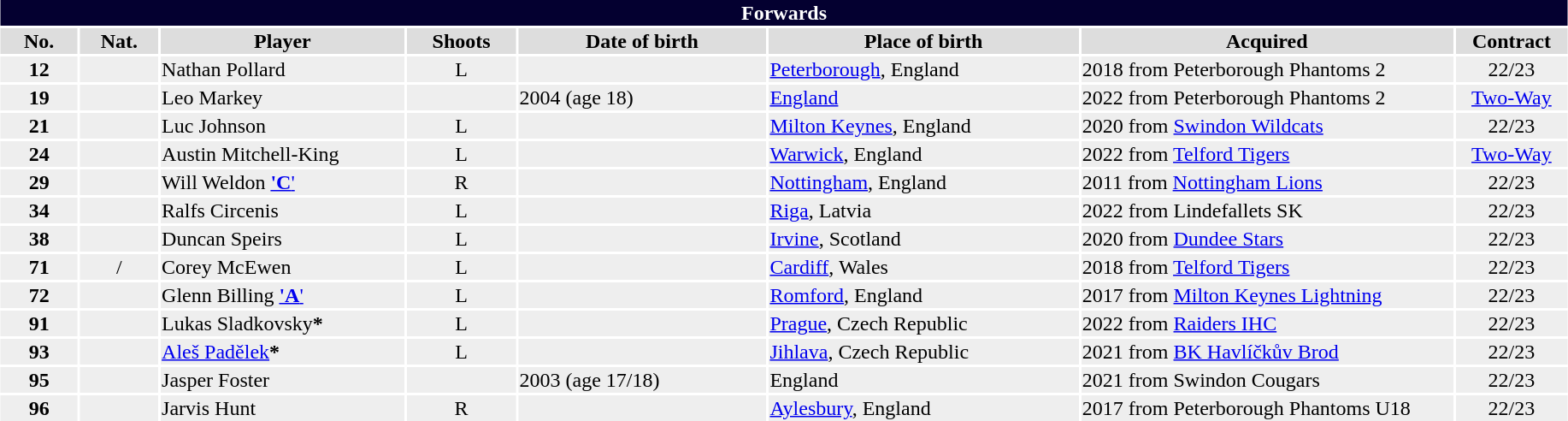<table class="toccolours"  style="width:97%; clear:both; margin:1.5em auto; text-align:center;">
<tr>
<th colspan="11" style="background:#040030; color:#FFFFFF;">Forwards</th>
</tr>
<tr style="background:#ddd;">
<th width=5%>No.</th>
<th width=5%>Nat.</th>
<th !width=22%>Player</th>
<th width=7%>Shoots</th>
<th width=16%>Date of birth</th>
<th width=20%>Place of birth</th>
<th width=24%>Acquired</th>
<td><strong>Contract</strong></td>
</tr>
<tr style="background:#eee;">
<td><strong>12</strong></td>
<td></td>
<td align=left>Nathan Pollard</td>
<td>L</td>
<td align=left></td>
<td align=left><a href='#'>Peterborough</a>, England</td>
<td align=left>2018 from Peterborough Phantoms 2</td>
<td>22/23</td>
</tr>
<tr style="background:#eee;">
<td><strong>19</strong></td>
<td></td>
<td align=left>Leo Markey</td>
<td></td>
<td align=left>2004 (age 18)</td>
<td align=left><a href='#'>England</a></td>
<td align=left>2022 from Peterborough Phantoms 2</td>
<td><a href='#'>Two-Way</a></td>
</tr>
<tr style="background:#eee;">
<td><strong>21</strong></td>
<td></td>
<td align=left>Luc Johnson</td>
<td>L</td>
<td align=left></td>
<td align=left><a href='#'>Milton Keynes</a>, England</td>
<td align=left>2020 from <a href='#'>Swindon Wildcats</a></td>
<td>22/23</td>
</tr>
<tr style="background:#eee;">
<td><strong>24</strong></td>
<td></td>
<td align=left>Austin Mitchell-King</td>
<td>L</td>
<td align=left></td>
<td align=left><a href='#'>Warwick</a>, England</td>
<td align=left>2022 from <a href='#'>Telford Tigers</a></td>
<td><a href='#'>Two-Way</a></td>
</tr>
<tr style="background:#eee;">
<td><strong>29</strong></td>
<td></td>
<td align=left>Will Weldon <a href='#'><strong>'C</strong>'</a></td>
<td>R</td>
<td align=left></td>
<td align=left><a href='#'>Nottingham</a>, England</td>
<td align=left>2011 from <a href='#'>Nottingham Lions</a></td>
<td>22/23</td>
</tr>
<tr style="background:#eee;">
<td><strong>34</strong></td>
<td></td>
<td align=left>Ralfs Circenis</td>
<td>L</td>
<td align=left></td>
<td align=left><a href='#'>Riga</a>, Latvia</td>
<td align=left>2022 from Lindefallets SK</td>
<td>22/23</td>
</tr>
<tr style="background:#eee;">
<td><strong>38</strong></td>
<td></td>
<td align=left>Duncan Speirs</td>
<td>L</td>
<td align=left></td>
<td align=left><a href='#'>Irvine</a>, Scotland</td>
<td align=left>2020 from <a href='#'>Dundee Stars</a></td>
<td>22/23</td>
</tr>
<tr style="background:#eee;">
<td><strong>71</strong></td>
<td>/</td>
<td align=left>Corey McEwen</td>
<td>L</td>
<td align=left></td>
<td align=left><a href='#'>Cardiff</a>, Wales</td>
<td align=left>2018 from <a href='#'>Telford Tigers</a></td>
<td>22/23</td>
</tr>
<tr style="background:#eee;">
<td><strong>72</strong></td>
<td></td>
<td align=left>Glenn Billing <a href='#'><strong>'A</strong>'</a></td>
<td>L</td>
<td align=left></td>
<td align=left><a href='#'>Romford</a>, England</td>
<td align=left>2017 from <a href='#'>Milton Keynes Lightning</a></td>
<td>22/23</td>
</tr>
<tr style="background:#eee;">
<td><strong>91</strong></td>
<td></td>
<td align=left>Lukas Sladkovsky<strong>*</strong></td>
<td>L</td>
<td align=left></td>
<td align=left><a href='#'>Prague</a>, Czech Republic</td>
<td align=left>2022 from <a href='#'>Raiders IHC</a></td>
<td>22/23</td>
</tr>
<tr style="background:#eee;">
<td><strong>93</strong></td>
<td></td>
<td align=left><a href='#'>Aleš Padělek</a><strong>*</strong></td>
<td>L</td>
<td align=left></td>
<td align=left><a href='#'>Jihlava</a>, Czech Republic</td>
<td align=left>2021 from <a href='#'>BK Havlíčkův Brod</a></td>
<td>22/23</td>
</tr>
<tr style="background:#eee;">
<td><strong>95</strong></td>
<td></td>
<td align=left>Jasper Foster</td>
<td></td>
<td align=left>2003 (age 17/18)</td>
<td align=left>England</td>
<td align=left>2021 from Swindon Cougars</td>
<td>22/23</td>
</tr>
<tr style="background:#eee;">
<td><strong>96</strong></td>
<td></td>
<td align=left>Jarvis Hunt</td>
<td>R</td>
<td align=left></td>
<td align=left><a href='#'>Aylesbury</a>, England</td>
<td align=left>2017 from Peterborough Phantoms U18</td>
<td>22/23</td>
</tr>
</table>
